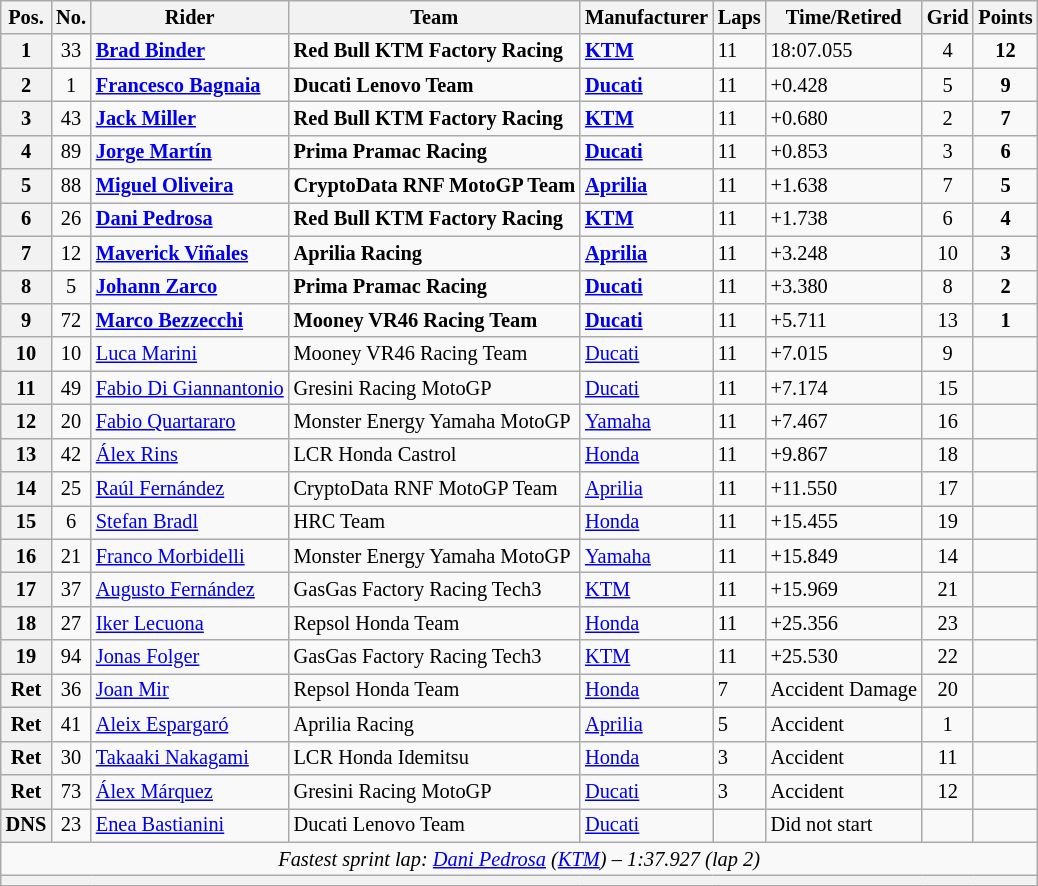<table class="wikitable" style="font-size: 85%;">
<tr>
<th>Pos.</th>
<th>No.</th>
<th>Rider</th>
<th>Team</th>
<th>Manufacturer</th>
<th>Laps</th>
<th>Time/Retired</th>
<th>Grid</th>
<th>Points</th>
</tr>
<tr>
<th scope="row">1</th>
<td align="center">33</td>
<td> <strong><a href='#'>Brad Binder</a></strong></td>
<td><strong>Red Bull KTM Factory Racing</strong></td>
<td><strong><a href='#'>KTM</a></strong></td>
<td>11</td>
<td>18:07.055</td>
<td align="center">4</td>
<td align="center"><strong>12</strong></td>
</tr>
<tr>
<th scope="row">2</th>
<td align="center">1</td>
<td> <strong><a href='#'>Francesco Bagnaia</a></strong></td>
<td><strong>Ducati Lenovo Team</strong></td>
<td><strong><a href='#'>Ducati</a></strong></td>
<td>11</td>
<td>+0.428</td>
<td align="center">5</td>
<td align="center"><strong>9</strong></td>
</tr>
<tr>
<th scope="row">3</th>
<td align="center">43</td>
<td> <strong><a href='#'>Jack Miller</a></strong></td>
<td><strong>Red Bull KTM Factory Racing</strong></td>
<td><strong><a href='#'>KTM</a></strong></td>
<td>11</td>
<td>+0.680</td>
<td align="center">2</td>
<td align="center"><strong>7</strong></td>
</tr>
<tr>
<th scope="row">4</th>
<td align="center">89</td>
<td> <strong><a href='#'>Jorge Martín</a></strong></td>
<td><strong>Prima Pramac Racing</strong></td>
<td><strong><a href='#'>Ducati</a></strong></td>
<td>11</td>
<td>+0.853</td>
<td align="center">3</td>
<td align="center"><strong>6</strong></td>
</tr>
<tr>
<th scope="row">5</th>
<td align="center">88</td>
<td> <strong><a href='#'>Miguel Oliveira</a></strong></td>
<td><strong>CryptoData RNF MotoGP Team</strong></td>
<td><strong><a href='#'>Aprilia</a></strong></td>
<td>11</td>
<td>+1.638</td>
<td align="center">7</td>
<td align="center"><strong>5</strong></td>
</tr>
<tr>
<th scope="row">6</th>
<td align="center">26</td>
<td> <strong><a href='#'>Dani Pedrosa</a></strong></td>
<td><strong>Red Bull KTM Factory Racing</strong></td>
<td><strong><a href='#'>KTM</a></strong></td>
<td>11</td>
<td>+1.738</td>
<td align="center">6</td>
<td align="center"><strong>4</strong></td>
</tr>
<tr>
<th scope="row">7</th>
<td align="center">12</td>
<td> <strong><a href='#'>Maverick Viñales</a></strong></td>
<td><strong>Aprilia Racing</strong></td>
<td><strong><a href='#'>Aprilia</a></strong></td>
<td>11</td>
<td>+3.248</td>
<td align="center">10</td>
<td align="center"><strong>3</strong></td>
</tr>
<tr>
<th scope="row">8</th>
<td align="center">5</td>
<td> <strong><a href='#'>Johann Zarco</a></strong></td>
<td><strong>Prima Pramac Racing</strong></td>
<td><strong><a href='#'>Ducati</a></strong></td>
<td>11</td>
<td>+3.380</td>
<td align="center">8</td>
<td align="center"><strong>2</strong></td>
</tr>
<tr>
<th scope="row">9</th>
<td align="center">72</td>
<td> <strong><a href='#'>Marco Bezzecchi</a></strong></td>
<td><strong>Mooney VR46 Racing Team</strong></td>
<td><strong><a href='#'>Ducati</a></strong></td>
<td>11</td>
<td>+5.711</td>
<td align="center">13</td>
<td align="center"><strong>1</strong></td>
</tr>
<tr>
<th scope="row">10</th>
<td align="center">10</td>
<td> <a href='#'>Luca Marini</a></td>
<td>Mooney VR46 Racing Team</td>
<td><a href='#'>Ducati</a></td>
<td>11</td>
<td>+7.015</td>
<td align="center">9</td>
<td></td>
</tr>
<tr>
<th scope="row">11</th>
<td align="center">49</td>
<td> <a href='#'>Fabio Di Giannantonio</a></td>
<td>Gresini Racing MotoGP</td>
<td><a href='#'>Ducati</a></td>
<td>11</td>
<td>+7.174</td>
<td align="center">15</td>
<td></td>
</tr>
<tr>
<th scope="row">12</th>
<td align="center">20</td>
<td> <a href='#'>Fabio Quartararo</a></td>
<td>Monster Energy Yamaha MotoGP</td>
<td><a href='#'>Yamaha</a></td>
<td>11</td>
<td>+7.467</td>
<td align="center">16</td>
<td align="center"></td>
</tr>
<tr>
<th scope="row">13</th>
<td align="center">42</td>
<td> <a href='#'>Álex Rins</a></td>
<td>LCR Honda Castrol</td>
<td><a href='#'>Honda</a></td>
<td>11</td>
<td>+9.867</td>
<td align="center">18</td>
<td></td>
</tr>
<tr>
<th scope="row">14</th>
<td align="center">25</td>
<td> <a href='#'>Raúl Fernández</a></td>
<td>CryptoData RNF MotoGP Team</td>
<td><a href='#'>Aprilia</a></td>
<td>11</td>
<td>+11.550</td>
<td align="center">17</td>
<td></td>
</tr>
<tr>
<th scope="row">15</th>
<td align="center">6</td>
<td> <a href='#'>Stefan Bradl</a></td>
<td>HRC Team</td>
<td><a href='#'>Honda</a></td>
<td>11</td>
<td>+15.455</td>
<td align="center">19</td>
<td align="center"></td>
</tr>
<tr>
<th scope="row">16</th>
<td align="center">21</td>
<td> <a href='#'>Franco Morbidelli</a></td>
<td>Monster Energy Yamaha MotoGP</td>
<td><a href='#'>Yamaha</a></td>
<td>11</td>
<td>+15.849</td>
<td align="center">14</td>
<td></td>
</tr>
<tr>
<th scope="row">17</th>
<td align="center">37</td>
<td> <a href='#'>Augusto Fernández</a></td>
<td>GasGas Factory Racing Tech3</td>
<td><a href='#'>KTM</a></td>
<td>11</td>
<td>+15.969</td>
<td align="center">21</td>
<td></td>
</tr>
<tr>
<th scope="row">18</th>
<td align="center">27</td>
<td> <a href='#'>Iker Lecuona</a></td>
<td>Repsol Honda Team</td>
<td><a href='#'>Honda</a></td>
<td>11</td>
<td>+25.356</td>
<td align="center">23</td>
<td></td>
</tr>
<tr>
<th scope="row">19</th>
<td align="center">94</td>
<td> <a href='#'>Jonas Folger</a></td>
<td>GasGas Factory Racing Tech3</td>
<td><a href='#'>KTM</a></td>
<td>11</td>
<td>+25.530</td>
<td align="center">22</td>
<td></td>
</tr>
<tr>
<th scope="row">Ret</th>
<td align="center">36</td>
<td> <a href='#'>Joan Mir</a></td>
<td>Repsol Honda Team</td>
<td><a href='#'>Honda</a></td>
<td>7</td>
<td>Accident Damage</td>
<td align="center">20</td>
<td align="center"></td>
</tr>
<tr>
<th scope="row">Ret</th>
<td align="center">41</td>
<td> <a href='#'>Aleix Espargaró</a></td>
<td>Aprilia Racing</td>
<td><a href='#'>Aprilia</a></td>
<td>5</td>
<td>Accident</td>
<td align="center">1</td>
<td align="center"></td>
</tr>
<tr>
<th scope="row">Ret</th>
<td align="center">30</td>
<td> <a href='#'>Takaaki Nakagami</a></td>
<td>LCR Honda Idemitsu</td>
<td><a href='#'>Honda</a></td>
<td>3</td>
<td>Accident</td>
<td align="center">11</td>
<td></td>
</tr>
<tr>
<th scope="row">Ret</th>
<td align="center">73</td>
<td> <a href='#'>Álex Márquez</a></td>
<td>Gresini Racing MotoGP</td>
<td><a href='#'>Ducati</a></td>
<td>3</td>
<td>Accident</td>
<td align="center">12</td>
<td align="center"></td>
</tr>
<tr>
<th scope="row">DNS</th>
<td align="center">23</td>
<td> <a href='#'>Enea Bastianini</a></td>
<td>Ducati Lenovo Team</td>
<td><a href='#'>Ducati</a></td>
<td></td>
<td>Did not start</td>
<td></td>
<td></td>
</tr>
<tr class="sortbottom">
<td colspan="9" style="text-align:center"><em>Fastest sprint lap:  <a href='#'>Dani Pedrosa</a> (<a href='#'>KTM</a>) – 1:37.927 (lap 2)</em></td>
</tr>
<tr class="sortbottom">
<th colspan=9></th>
</tr>
</table>
